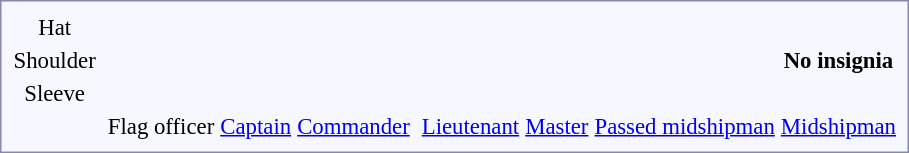<table style="border:1px solid #8888aa; background-color:#f7f8ff; padding:5px; font-size:95%; margin: 0px 12px 12px 0px;">
<tr style="text-align:center;">
<td>Hat</td>
<td colspan=4></td>
<td colspan=6></td>
<td colspan=2></td>
<td colspan=2></td>
<td colspan=2></td>
<td colspan=2></td>
<td colspan=3></td>
<td colspan=2></td>
<td colspan=12></td>
</tr>
<tr style="text-align:center;">
<td>Shoulder</td>
<td colspan=4 rowspan=3></td>
<td colspan=6></td>
<td colspan=2></td>
<td colspan=2></td>
<td colspan=2 rowspan=3></td>
<td colspan=2></td>
<td colspan=3></td>
<td colspan=3></td>
<td colspan=12><strong>No insignia</strong></td>
</tr>
<tr style="text-align:center;">
<td>Sleeve</td>
<td colspan=6></td>
<td colspan=2></td>
<td colspan=2></td>
<td colspan=2></td>
<td colspan=3></td>
<td colspan=3></td>
<td colspan=12></td>
</tr>
<tr style="text-align:center;">
<td></td>
<td colspan=6>Flag officer</td>
<td colspan=2><a href='#'>Captain</a></td>
<td colspan=2><a href='#'>Commander</a></td>
<td colspan=2><a href='#'>Lieutenant</a></td>
<td colspan=3><a href='#'>Master</a></td>
<td colspan=3><a href='#'>Passed midshipman</a></td>
<td colspan=12><a href='#'>Midshipman</a></td>
</tr>
</table>
